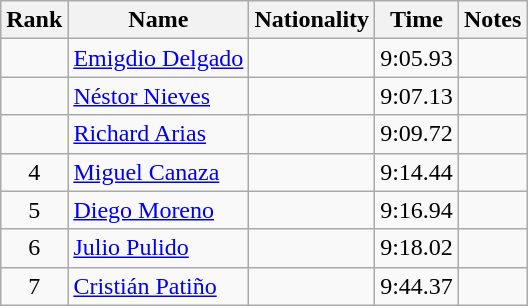<table class="wikitable sortable" style="text-align:center">
<tr>
<th>Rank</th>
<th>Name</th>
<th>Nationality</th>
<th>Time</th>
<th>Notes</th>
</tr>
<tr>
<td></td>
<td align=left><a href='#'>Emigdio Delgado</a></td>
<td align=left></td>
<td>9:05.93</td>
<td></td>
</tr>
<tr>
<td></td>
<td align=left><a href='#'>Néstor Nieves</a></td>
<td align=left></td>
<td>9:07.13</td>
<td></td>
</tr>
<tr>
<td></td>
<td align=left><a href='#'>Richard Arias</a></td>
<td align=left></td>
<td>9:09.72</td>
<td></td>
</tr>
<tr>
<td>4</td>
<td align=left><a href='#'>Miguel Canaza</a></td>
<td align=left></td>
<td>9:14.44</td>
<td></td>
</tr>
<tr>
<td>5</td>
<td align=left><a href='#'>Diego Moreno</a></td>
<td align=left></td>
<td>9:16.94</td>
<td></td>
</tr>
<tr>
<td>6</td>
<td align=left><a href='#'>Julio Pulido</a></td>
<td align=left></td>
<td>9:18.02</td>
<td></td>
</tr>
<tr>
<td>7</td>
<td align=left><a href='#'>Cristián Patiño</a></td>
<td align=left></td>
<td>9:44.37</td>
<td></td>
</tr>
</table>
